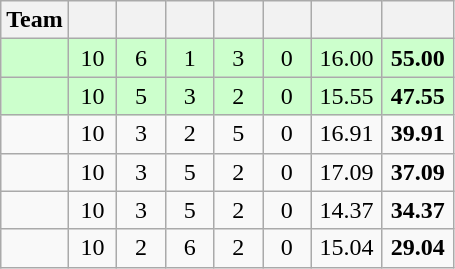<table class="wikitable" style="text-align:center">
<tr>
<th>Team</th>
<th style="width:25px"></th>
<th style="width:25px"></th>
<th style="width:25px"></th>
<th style="width:25px"></th>
<th style="width:25px"></th>
<th style="width:40px"></th>
<th style="width:40px"></th>
</tr>
<tr style="background:#cfc">
<td style="text-align:left;"></td>
<td>10</td>
<td>6</td>
<td>1</td>
<td>3</td>
<td>0</td>
<td>16.00</td>
<td><strong>55.00</strong></td>
</tr>
<tr style="background:#cfc">
<td style="text-align:left;"></td>
<td>10</td>
<td>5</td>
<td>3</td>
<td>2</td>
<td>0</td>
<td>15.55</td>
<td><strong>47.55</strong></td>
</tr>
<tr>
<td style="text-align:left;"></td>
<td>10</td>
<td>3</td>
<td>2</td>
<td>5</td>
<td>0</td>
<td>16.91</td>
<td><strong>39.91</strong></td>
</tr>
<tr>
<td style="text-align:left;"></td>
<td>10</td>
<td>3</td>
<td>5</td>
<td>2</td>
<td>0</td>
<td>17.09</td>
<td><strong>37.09</strong></td>
</tr>
<tr>
<td style="text-align:left;"></td>
<td>10</td>
<td>3</td>
<td>5</td>
<td>2</td>
<td>0</td>
<td>14.37</td>
<td><strong>34.37</strong></td>
</tr>
<tr>
<td style="text-align:left;"></td>
<td>10</td>
<td>2</td>
<td>6</td>
<td>2</td>
<td>0</td>
<td>15.04</td>
<td><strong>29.04</strong></td>
</tr>
</table>
